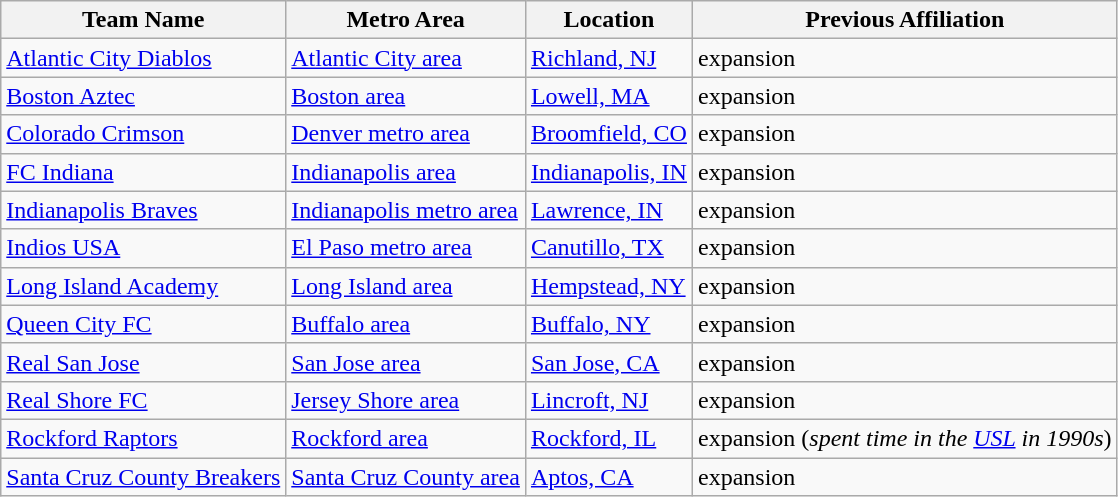<table class="wikitable">
<tr>
<th>Team Name</th>
<th>Metro Area</th>
<th>Location</th>
<th>Previous Affiliation</th>
</tr>
<tr>
<td> <a href='#'>Atlantic City Diablos</a></td>
<td><a href='#'>Atlantic City area</a></td>
<td><a href='#'>Richland, NJ</a></td>
<td>expansion</td>
</tr>
<tr>
<td> <a href='#'>Boston Aztec</a></td>
<td><a href='#'>Boston area</a></td>
<td><a href='#'>Lowell, MA</a></td>
<td>expansion</td>
</tr>
<tr>
<td> <a href='#'>Colorado Crimson</a></td>
<td><a href='#'>Denver metro area</a></td>
<td><a href='#'>Broomfield, CO</a></td>
<td>expansion</td>
</tr>
<tr>
<td> <a href='#'>FC Indiana</a></td>
<td><a href='#'>Indianapolis area</a></td>
<td><a href='#'>Indianapolis, IN</a></td>
<td>expansion</td>
</tr>
<tr>
<td> <a href='#'>Indianapolis Braves</a></td>
<td><a href='#'>Indianapolis metro area</a></td>
<td><a href='#'>Lawrence, IN</a></td>
<td>expansion</td>
</tr>
<tr>
<td> <a href='#'>Indios USA</a></td>
<td><a href='#'>El Paso metro area</a></td>
<td><a href='#'>Canutillo, TX</a></td>
<td>expansion</td>
</tr>
<tr>
<td> <a href='#'>Long Island Academy</a></td>
<td><a href='#'>Long Island area</a></td>
<td><a href='#'>Hempstead, NY</a></td>
<td>expansion</td>
</tr>
<tr>
<td> <a href='#'>Queen City FC</a></td>
<td><a href='#'>Buffalo area</a></td>
<td><a href='#'>Buffalo, NY</a></td>
<td>expansion</td>
</tr>
<tr>
<td> <a href='#'>Real San Jose</a></td>
<td><a href='#'>San Jose area</a></td>
<td><a href='#'>San Jose, CA</a></td>
<td>expansion</td>
</tr>
<tr>
<td> <a href='#'>Real Shore FC</a></td>
<td><a href='#'>Jersey Shore area</a></td>
<td><a href='#'>Lincroft, NJ</a></td>
<td>expansion</td>
</tr>
<tr>
<td> <a href='#'>Rockford Raptors</a></td>
<td><a href='#'>Rockford area</a></td>
<td><a href='#'>Rockford, IL</a></td>
<td>expansion (<em>spent time in the <a href='#'>USL</a> in 1990s</em>)</td>
</tr>
<tr>
<td> <a href='#'>Santa Cruz County Breakers</a></td>
<td><a href='#'>Santa Cruz County area</a></td>
<td><a href='#'>Aptos, CA</a></td>
<td>expansion</td>
</tr>
</table>
